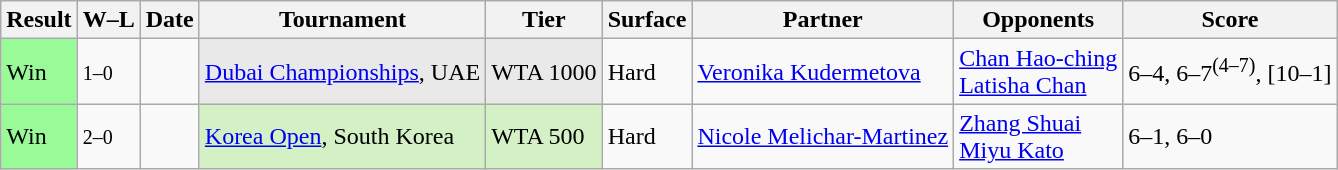<table class="sortable wikitable">
<tr>
<th>Result</th>
<th class="unsortable">W–L</th>
<th>Date</th>
<th>Tournament</th>
<th>Tier</th>
<th>Surface</th>
<th>Partner</th>
<th>Opponents</th>
<th class="unsortable">Score</th>
</tr>
<tr>
<td style="background:#98fb98;">Win</td>
<td><small>1–0</small></td>
<td><a href='#'></a></td>
<td bgcolor="e9e9e9"><a href='#'>Dubai Championships</a>, UAE</td>
<td bgcolor="e9e9e9">WTA 1000</td>
<td>Hard</td>
<td> <a href='#'>Veronika Kudermetova</a></td>
<td> <a href='#'>Chan Hao-ching</a> <br>  <a href='#'>Latisha Chan</a></td>
<td>6–4, 6–7<sup>(4–7)</sup>, [10–1]</td>
</tr>
<tr>
<td style="background:#98fb98;">Win</td>
<td><small>2–0</small></td>
<td><a href='#'></a></td>
<td bgcolor=d4f1c5><a href='#'>Korea Open</a>, South Korea</td>
<td bgcolor=d4f1c5>WTA 500</td>
<td>Hard</td>
<td> <a href='#'>Nicole Melichar-Martinez</a></td>
<td> <a href='#'>Zhang Shuai</a> <br>  <a href='#'>Miyu Kato</a></td>
<td>6–1, 6–0</td>
</tr>
</table>
